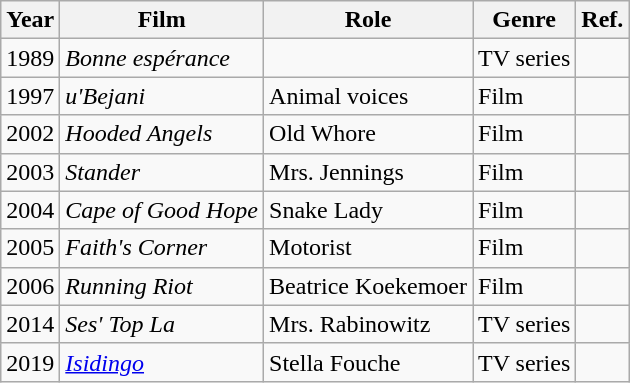<table class="wikitable">
<tr>
<th>Year</th>
<th>Film</th>
<th>Role</th>
<th>Genre</th>
<th>Ref.</th>
</tr>
<tr>
<td>1989</td>
<td><em>Bonne espérance</em></td>
<td></td>
<td>TV series</td>
<td></td>
</tr>
<tr>
<td>1997</td>
<td><em>u'Bejani</em></td>
<td>Animal voices</td>
<td>Film</td>
<td></td>
</tr>
<tr>
<td>2002</td>
<td><em>Hooded Angels</em></td>
<td>Old Whore</td>
<td>Film</td>
<td></td>
</tr>
<tr>
<td>2003</td>
<td><em>Stander</em></td>
<td>Mrs. Jennings</td>
<td>Film</td>
<td></td>
</tr>
<tr>
<td>2004</td>
<td><em>Cape of Good Hope</em></td>
<td>Snake Lady</td>
<td>Film</td>
<td></td>
</tr>
<tr>
<td>2005</td>
<td><em>Faith's Corner</em></td>
<td>Motorist</td>
<td>Film</td>
<td></td>
</tr>
<tr>
<td>2006</td>
<td><em>Running Riot</em></td>
<td>Beatrice Koekemoer</td>
<td>Film</td>
<td></td>
</tr>
<tr>
<td>2014</td>
<td><em>Ses' Top La</em></td>
<td>Mrs. Rabinowitz</td>
<td>TV series</td>
<td></td>
</tr>
<tr>
<td>2019</td>
<td><em><a href='#'>Isidingo</a></em></td>
<td>Stella Fouche</td>
<td>TV series</td>
<td></td>
</tr>
</table>
